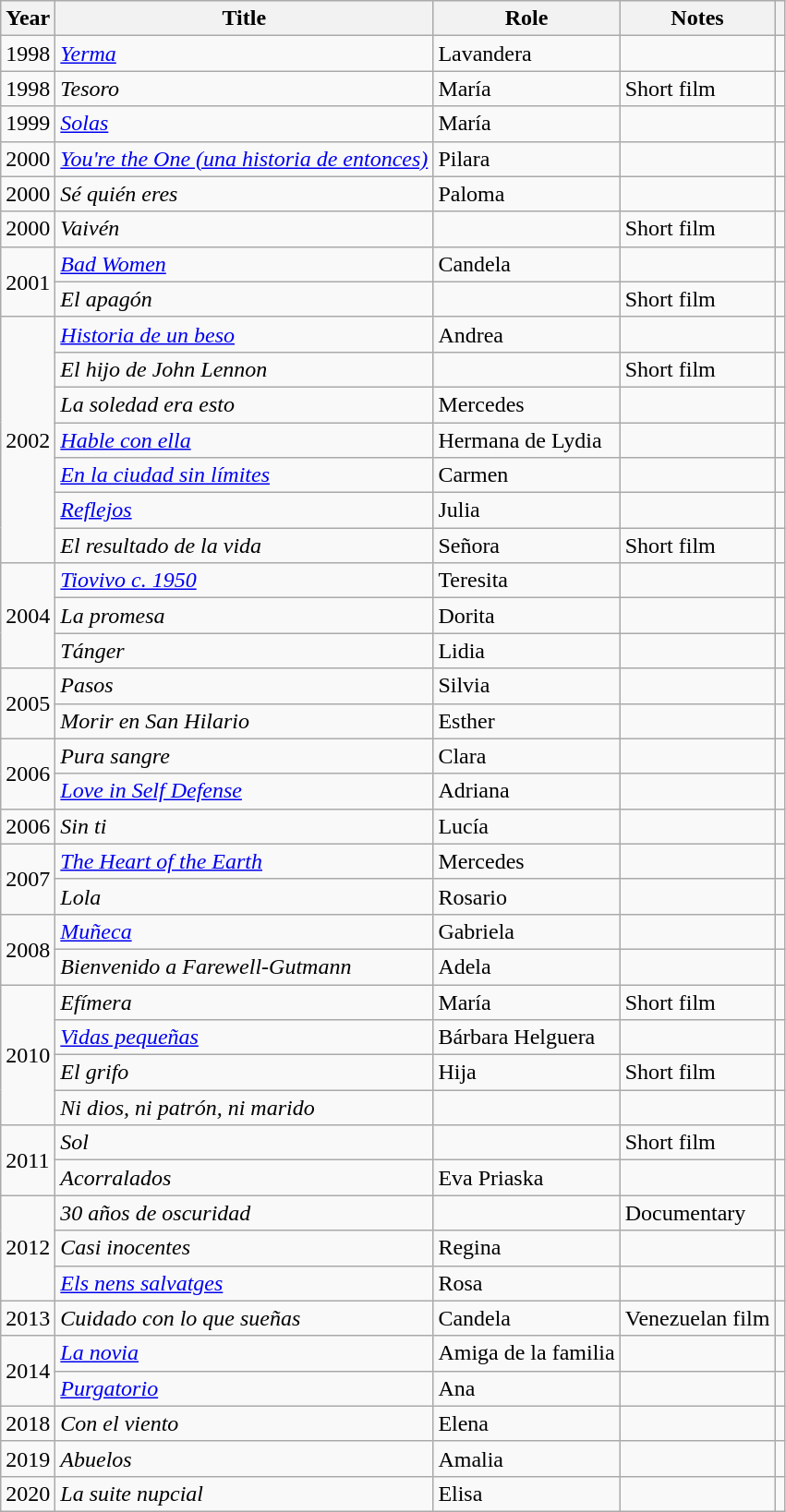<table class="wikitable sortable">
<tr>
<th>Year</th>
<th>Title</th>
<th>Role</th>
<th class="unsortable">Notes</th>
<th class="unsortable"></th>
</tr>
<tr>
<td>1998</td>
<td><a href='#'><em>Yerma</em></a></td>
<td>Lavandera</td>
<td></td>
<td></td>
</tr>
<tr>
<td>1998</td>
<td><em>Tesoro</em></td>
<td>María</td>
<td>Short film</td>
<td></td>
</tr>
<tr>
<td>1999</td>
<td><a href='#'><em>Solas</em></a></td>
<td>María</td>
<td></td>
<td></td>
</tr>
<tr>
<td>2000</td>
<td><a href='#'><em>You're the One (una historia de entonces)</em></a></td>
<td>Pilara</td>
<td></td>
<td></td>
</tr>
<tr>
<td>2000</td>
<td><em>Sé quién eres</em></td>
<td>Paloma</td>
<td></td>
<td></td>
</tr>
<tr>
<td>2000</td>
<td><em>Vaivén</em></td>
<td></td>
<td>Short film</td>
<td></td>
</tr>
<tr>
<td rowspan="2">2001</td>
<td><em><a href='#'>Bad Women</a></em></td>
<td>Candela</td>
<td></td>
<td></td>
</tr>
<tr>
<td><em>El apagón</em></td>
<td></td>
<td>Short film</td>
<td></td>
</tr>
<tr>
<td rowspan="7">2002</td>
<td><a href='#'><em>Historia de un beso</em></a></td>
<td>Andrea</td>
<td></td>
<td></td>
</tr>
<tr>
<td><em>El hijo de John Lennon</em></td>
<td></td>
<td>Short film</td>
<td></td>
</tr>
<tr>
<td><em>La soledad era esto</em></td>
<td>Mercedes</td>
<td></td>
<td></td>
</tr>
<tr>
<td><a href='#'><em>Hable con ella</em></a></td>
<td>Hermana de Lydia</td>
<td></td>
<td></td>
</tr>
<tr>
<td><a href='#'><em>En la ciudad sin límites</em></a></td>
<td>Carmen</td>
<td></td>
<td></td>
</tr>
<tr>
<td><em><a href='#'>Reflejos</a></em></td>
<td>Julia</td>
<td></td>
<td></td>
</tr>
<tr>
<td><em>El resultado de la vida</em></td>
<td>Señora</td>
<td>Short film</td>
<td></td>
</tr>
<tr>
<td rowspan="3">2004</td>
<td><em><a href='#'>Tiovivo c. 1950</a></em></td>
<td>Teresita</td>
<td></td>
<td></td>
</tr>
<tr>
<td><em>La promesa</em></td>
<td>Dorita</td>
<td></td>
<td></td>
</tr>
<tr>
<td><em>Tánger</em></td>
<td>Lidia</td>
<td></td>
<td></td>
</tr>
<tr>
<td rowspan="2">2005</td>
<td><em>Pasos</em></td>
<td>Silvia</td>
<td></td>
<td></td>
</tr>
<tr>
<td><em>Morir en San Hilario</em></td>
<td>Esther</td>
<td></td>
<td></td>
</tr>
<tr>
<td rowspan="2">2006</td>
<td><em>Pura sangre</em></td>
<td>Clara</td>
<td></td>
<td></td>
</tr>
<tr>
<td><em><a href='#'>Love in Self Defense</a></em></td>
<td>Adriana</td>
<td></td>
<td></td>
</tr>
<tr>
<td>2006</td>
<td><em>Sin ti</em></td>
<td>Lucía</td>
<td></td>
<td></td>
</tr>
<tr>
<td rowspan="2">2007</td>
<td><em><a href='#'>The Heart of the Earth</a></em></td>
<td>Mercedes</td>
<td></td>
<td></td>
</tr>
<tr>
<td><em>Lola</em></td>
<td>Rosario</td>
<td></td>
<td></td>
</tr>
<tr>
<td rowspan="2">2008</td>
<td><em><a href='#'>Muñeca</a></em></td>
<td>Gabriela</td>
<td></td>
<td></td>
</tr>
<tr>
<td><em>Bienvenido a Farewell-Gutmann</em></td>
<td>Adela</td>
<td></td>
<td></td>
</tr>
<tr>
<td rowspan="4">2010</td>
<td><em>Efímera</em></td>
<td>María</td>
<td>Short film</td>
<td></td>
</tr>
<tr>
<td><em><a href='#'>Vidas pequeñas</a></em></td>
<td>Bárbara Helguera</td>
<td></td>
<td></td>
</tr>
<tr>
<td><em>El grifo</em></td>
<td>Hija</td>
<td>Short film</td>
<td></td>
</tr>
<tr>
<td><em>Ni dios, ni patrón, ni marido</em></td>
<td></td>
<td></td>
<td></td>
</tr>
<tr>
<td rowspan="2">2011</td>
<td><em>Sol</em></td>
<td></td>
<td>Short film</td>
<td></td>
</tr>
<tr>
<td><em>Acorralados</em></td>
<td>Eva Priaska</td>
<td></td>
<td></td>
</tr>
<tr>
<td rowspan="3">2012</td>
<td><em>30 años de oscuridad</em></td>
<td></td>
<td>Documentary</td>
<td></td>
</tr>
<tr>
<td><em>Casi inocentes</em></td>
<td>Regina</td>
<td></td>
<td></td>
</tr>
<tr>
<td><a href='#'><em>Els nens salvatges</em></a></td>
<td>Rosa</td>
<td></td>
<td></td>
</tr>
<tr>
<td>2013</td>
<td><em>Cuidado con lo que sueñas</em></td>
<td>Candela</td>
<td>Venezuelan film</td>
<td></td>
</tr>
<tr>
<td rowspan="2">2014</td>
<td><a href='#'><em>La novia</em></a></td>
<td>Amiga de la familia</td>
<td></td>
<td></td>
</tr>
<tr>
<td><a href='#'><em>Purgatorio</em></a></td>
<td>Ana</td>
<td></td>
<td></td>
</tr>
<tr>
<td>2018</td>
<td><em>Con el viento</em></td>
<td>Elena</td>
<td></td>
<td></td>
</tr>
<tr>
<td>2019</td>
<td><em>Abuelos</em></td>
<td>Amalia</td>
<td></td>
<td></td>
</tr>
<tr>
<td>2020</td>
<td><em>La suite nupcial</em></td>
<td>Elisa</td>
<td></td>
<td></td>
</tr>
</table>
